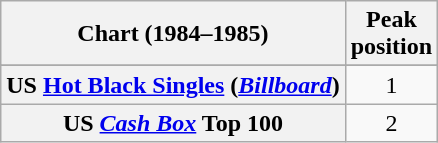<table class="wikitable sortable plainrowheaders" style="text-align:center">
<tr>
<th>Chart (1984–1985)</th>
<th>Peak<br>position</th>
</tr>
<tr>
</tr>
<tr>
</tr>
<tr>
<th scope="row">US <a href='#'>Hot Black Singles</a> (<em><a href='#'>Billboard</a></em>)</th>
<td>1</td>
</tr>
<tr>
<th scope="row">US  <a href='#'><em>Cash Box</em></a> Top 100</th>
<td>2</td>
</tr>
</table>
